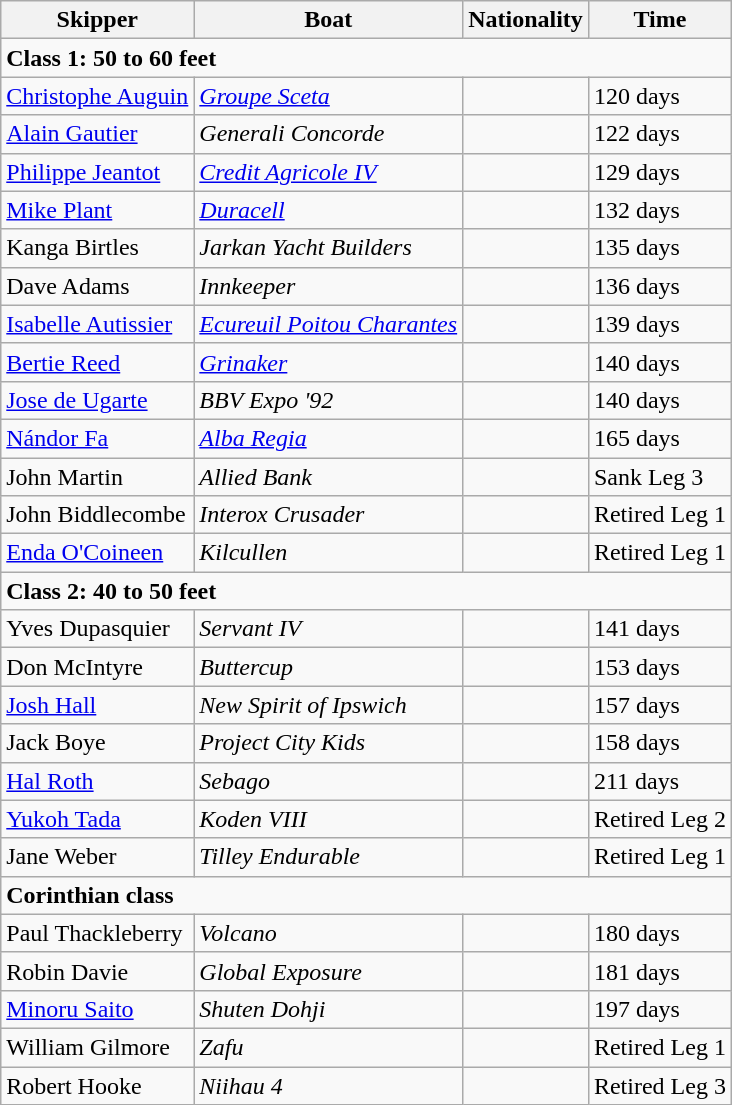<table class="wikitable">
<tr>
<th>Skipper</th>
<th>Boat</th>
<th>Nationality</th>
<th>Time</th>
</tr>
<tr>
<td colspan=4><strong>Class 1: 50 to 60 feet</strong></td>
</tr>
<tr>
<td><a href='#'>Christophe Auguin</a></td>
<td><em><a href='#'>Groupe Sceta</a></em></td>
<td></td>
<td>120 days</td>
</tr>
<tr>
<td><a href='#'>Alain Gautier</a></td>
<td><em>Generali Concorde</em></td>
<td></td>
<td>122 days</td>
</tr>
<tr>
<td><a href='#'>Philippe Jeantot</a></td>
<td><em><a href='#'>Credit Agricole IV</a></em></td>
<td></td>
<td>129 days</td>
</tr>
<tr>
<td><a href='#'>Mike Plant</a></td>
<td><em><a href='#'>Duracell</a></em></td>
<td></td>
<td>132 days</td>
</tr>
<tr>
<td>Kanga Birtles</td>
<td><em>Jarkan Yacht Builders</em></td>
<td></td>
<td>135 days</td>
</tr>
<tr>
<td>Dave Adams</td>
<td><em>Innkeeper</em></td>
<td></td>
<td>136 days</td>
</tr>
<tr>
<td><a href='#'>Isabelle Autissier</a></td>
<td><em><a href='#'>Ecureuil Poitou Charantes</a></em></td>
<td></td>
<td>139 days</td>
</tr>
<tr>
<td><a href='#'>Bertie Reed</a></td>
<td><em><a href='#'>Grinaker</a></em></td>
<td></td>
<td>140 days</td>
</tr>
<tr>
<td><a href='#'>Jose de Ugarte</a></td>
<td><em>BBV Expo '92</em></td>
<td></td>
<td>140 days</td>
</tr>
<tr>
<td><a href='#'>Nándor Fa</a></td>
<td><em><a href='#'>Alba Regia</a></em></td>
<td></td>
<td>165 days</td>
</tr>
<tr>
<td>John Martin</td>
<td><em>Allied Bank</em></td>
<td></td>
<td>Sank Leg 3</td>
</tr>
<tr>
<td>John Biddlecombe</td>
<td><em>Interox Crusader</em></td>
<td></td>
<td>Retired Leg 1</td>
</tr>
<tr>
<td><a href='#'>Enda O'Coineen</a></td>
<td><em>Kilcullen</em></td>
<td></td>
<td>Retired Leg 1</td>
</tr>
<tr>
<td colspan=4><strong>Class 2: 40 to 50 feet</strong></td>
</tr>
<tr>
<td>Yves Dupasquier</td>
<td><em>Servant IV</em></td>
<td></td>
<td>141 days</td>
</tr>
<tr>
<td>Don McIntyre</td>
<td><em>Buttercup</em></td>
<td></td>
<td>153 days</td>
</tr>
<tr>
<td><a href='#'>Josh Hall</a></td>
<td><em>New Spirit of Ipswich</em></td>
<td></td>
<td>157 days</td>
</tr>
<tr>
<td>Jack Boye</td>
<td><em>Project City Kids</em></td>
<td></td>
<td>158 days</td>
</tr>
<tr>
<td><a href='#'>Hal Roth</a></td>
<td><em>Sebago</em></td>
<td></td>
<td>211 days</td>
</tr>
<tr>
<td><a href='#'>Yukoh Tada</a></td>
<td><em>Koden VIII</em></td>
<td></td>
<td>Retired Leg 2</td>
</tr>
<tr>
<td>Jane Weber</td>
<td><em>Tilley Endurable</em></td>
<td></td>
<td>Retired Leg 1</td>
</tr>
<tr>
<td colspan=4><strong>Corinthian class</strong></td>
</tr>
<tr>
<td>Paul Thackleberry</td>
<td><em>Volcano</em></td>
<td></td>
<td>180 days</td>
</tr>
<tr>
<td>Robin Davie</td>
<td><em>Global Exposure</em></td>
<td></td>
<td>181 days</td>
</tr>
<tr>
<td><a href='#'>Minoru Saito</a></td>
<td><em>Shuten Dohji</em></td>
<td></td>
<td>197 days</td>
</tr>
<tr>
<td>William Gilmore</td>
<td><em>Zafu</em></td>
<td></td>
<td>Retired Leg 1</td>
</tr>
<tr>
<td>Robert Hooke</td>
<td><em>Niihau 4</em></td>
<td></td>
<td>Retired Leg 3</td>
</tr>
</table>
